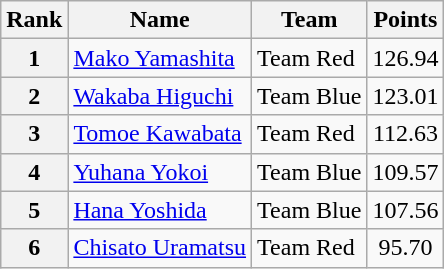<table class="wikitable sortable">
<tr>
<th>Rank</th>
<th>Name</th>
<th>Team</th>
<th>Points</th>
</tr>
<tr>
<th>1</th>
<td> <a href='#'>Mako Yamashita</a></td>
<td>Team Red</td>
<td align="center">126.94</td>
</tr>
<tr>
<th>2</th>
<td> <a href='#'>Wakaba Higuchi</a></td>
<td>Team Blue</td>
<td align="center">123.01</td>
</tr>
<tr>
<th>3</th>
<td> <a href='#'>Tomoe Kawabata</a></td>
<td>Team Red</td>
<td align="center">112.63</td>
</tr>
<tr>
<th>4</th>
<td> <a href='#'>Yuhana Yokoi</a></td>
<td>Team Blue</td>
<td align="center">109.57</td>
</tr>
<tr>
<th>5</th>
<td> <a href='#'>Hana Yoshida</a></td>
<td>Team Blue</td>
<td align=center>107.56</td>
</tr>
<tr>
<th>6</th>
<td> <a href='#'>Chisato Uramatsu</a></td>
<td>Team Red</td>
<td align=center>95.70</td>
</tr>
</table>
